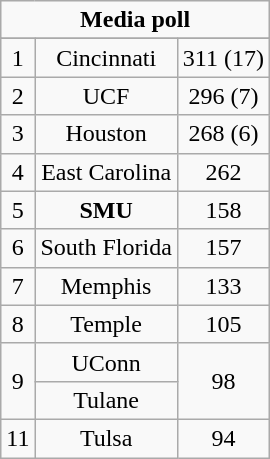<table class="wikitable">
<tr align="center">
<td align="center" Colspan="3"><strong>Media poll</strong></td>
</tr>
<tr align="center">
</tr>
<tr align="center">
<td>1</td>
<td>Cincinnati</td>
<td>311 (17)</td>
</tr>
<tr align="center">
<td>2</td>
<td>UCF</td>
<td>296 (7)</td>
</tr>
<tr align="center">
<td>3</td>
<td>Houston</td>
<td>268 (6)</td>
</tr>
<tr align="center">
<td>4</td>
<td>East Carolina</td>
<td>262</td>
</tr>
<tr align="center">
<td>5</td>
<td><strong>SMU</strong></td>
<td>158</td>
</tr>
<tr align="center">
<td>6</td>
<td>South Florida</td>
<td>157</td>
</tr>
<tr align="center">
<td>7</td>
<td>Memphis</td>
<td>133</td>
</tr>
<tr align="center">
<td>8</td>
<td>Temple</td>
<td>105</td>
</tr>
<tr align="center">
<td rowspan="2">9</td>
<td>UConn</td>
<td rowspan="2">98</td>
</tr>
<tr align="center">
<td>Tulane</td>
</tr>
<tr align="center">
<td>11</td>
<td>Tulsa</td>
<td>94</td>
</tr>
</table>
